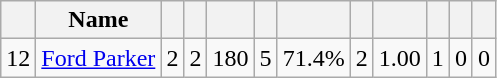<table class="wikitable sortable" style="text-align:center; font-size:100%;">
<tr>
<th></th>
<th>Name</th>
<th></th>
<th></th>
<th></th>
<th></th>
<th></th>
<th></th>
<th></th>
<th></th>
<th></th>
<th></th>
</tr>
<tr>
<td>12</td>
<td> <a href='#'>Ford Parker</a></td>
<td>2</td>
<td>2</td>
<td>180</td>
<td>5</td>
<td>71.4%</td>
<td>2</td>
<td>1.00</td>
<td>1</td>
<td>0</td>
<td>0</td>
</tr>
</table>
